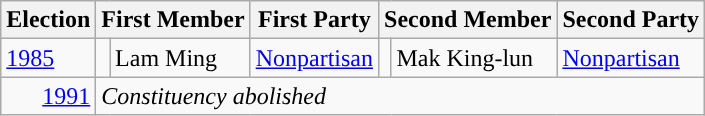<table class="wikitable">
<tr>
<th>Election</th>
<th colspan="2">First Member</th>
<th>First Party</th>
<th colspan="2">Second Member</th>
<th>Second Party</th>
</tr>
<tr>
<td><a href='#'>1985</a></td>
<td style="background-color: "></td>
<td>Lam Ming</td>
<td><a href='#'>Nonpartisan</a></td>
<td style="background-color: "></td>
<td>Mak King-lun</td>
<td><a href='#'>Nonpartisan</a></td>
</tr>
<tr>
<td align=right><a href='#'>1991</a></td>
<td colspan=6><em>Constituency abolished</em></td>
</tr>
</table>
